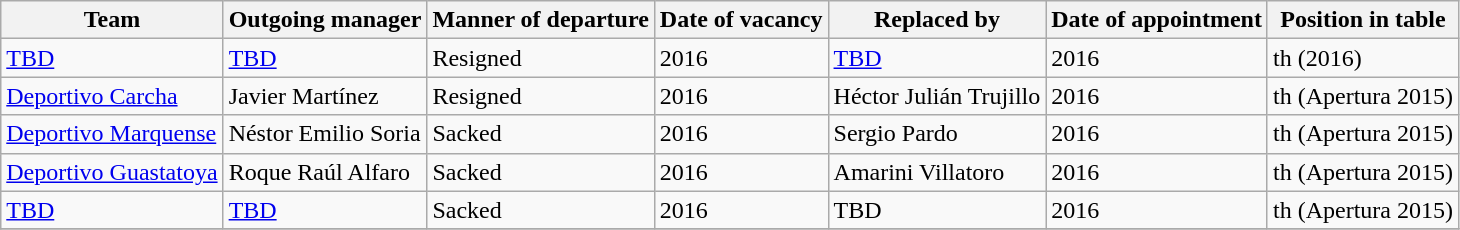<table class="wikitable">
<tr>
<th>Team</th>
<th>Outgoing manager</th>
<th>Manner of departure</th>
<th>Date of vacancy</th>
<th>Replaced by</th>
<th>Date of appointment</th>
<th>Position in table</th>
</tr>
<tr>
<td><a href='#'>TBD</a></td>
<td> <a href='#'>TBD</a></td>
<td>Resigned</td>
<td>2016</td>
<td> <a href='#'>TBD</a></td>
<td>2016</td>
<td>th (2016)</td>
</tr>
<tr>
<td><a href='#'>Deportivo Carcha</a></td>
<td> Javier Martínez</td>
<td>Resigned</td>
<td>2016</td>
<td> Héctor Julián Trujillo</td>
<td>2016</td>
<td>th (Apertura 2015)</td>
</tr>
<tr>
<td><a href='#'>Deportivo Marquense</a></td>
<td> Néstor Emilio Soria</td>
<td>Sacked</td>
<td>2016</td>
<td> Sergio Pardo</td>
<td>2016</td>
<td>th (Apertura 2015)</td>
</tr>
<tr>
<td><a href='#'>Deportivo Guastatoya</a></td>
<td> Roque Raúl Alfaro</td>
<td>Sacked</td>
<td>2016</td>
<td> Amarini Villatoro</td>
<td>2016</td>
<td>th (Apertura 2015)</td>
</tr>
<tr>
<td><a href='#'>TBD</a></td>
<td> <a href='#'>TBD</a></td>
<td>Sacked</td>
<td>2016</td>
<td> TBD</td>
<td>2016</td>
<td>th (Apertura 2015)</td>
</tr>
<tr>
</tr>
</table>
